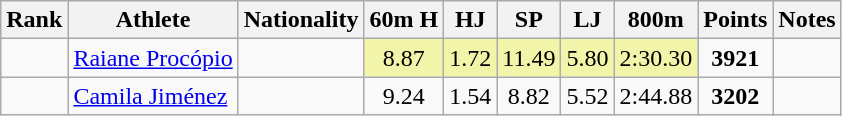<table class="wikitable sortable" style=" text-align:center">
<tr>
<th>Rank</th>
<th>Athlete</th>
<th>Nationality</th>
<th>60m H</th>
<th>HJ</th>
<th>SP</th>
<th>LJ</th>
<th>800m</th>
<th>Points</th>
<th>Notes</th>
</tr>
<tr>
<td></td>
<td align=left><a href='#'>Raiane Procópio</a></td>
<td align=left></td>
<td bgcolor=#F2F5A9>8.87</td>
<td bgcolor=#F2F5A9>1.72</td>
<td bgcolor=#F2F5A9>11.49</td>
<td bgcolor=#F2F5A9>5.80</td>
<td bgcolor=#F2F5A9>2:30.30</td>
<td><strong>3921</strong></td>
<td></td>
</tr>
<tr>
<td></td>
<td align=left><a href='#'>Camila Jiménez</a></td>
<td align=left></td>
<td>9.24</td>
<td>1.54</td>
<td>8.82</td>
<td>5.52</td>
<td>2:44.88</td>
<td><strong>3202</strong></td>
<td></td>
</tr>
</table>
